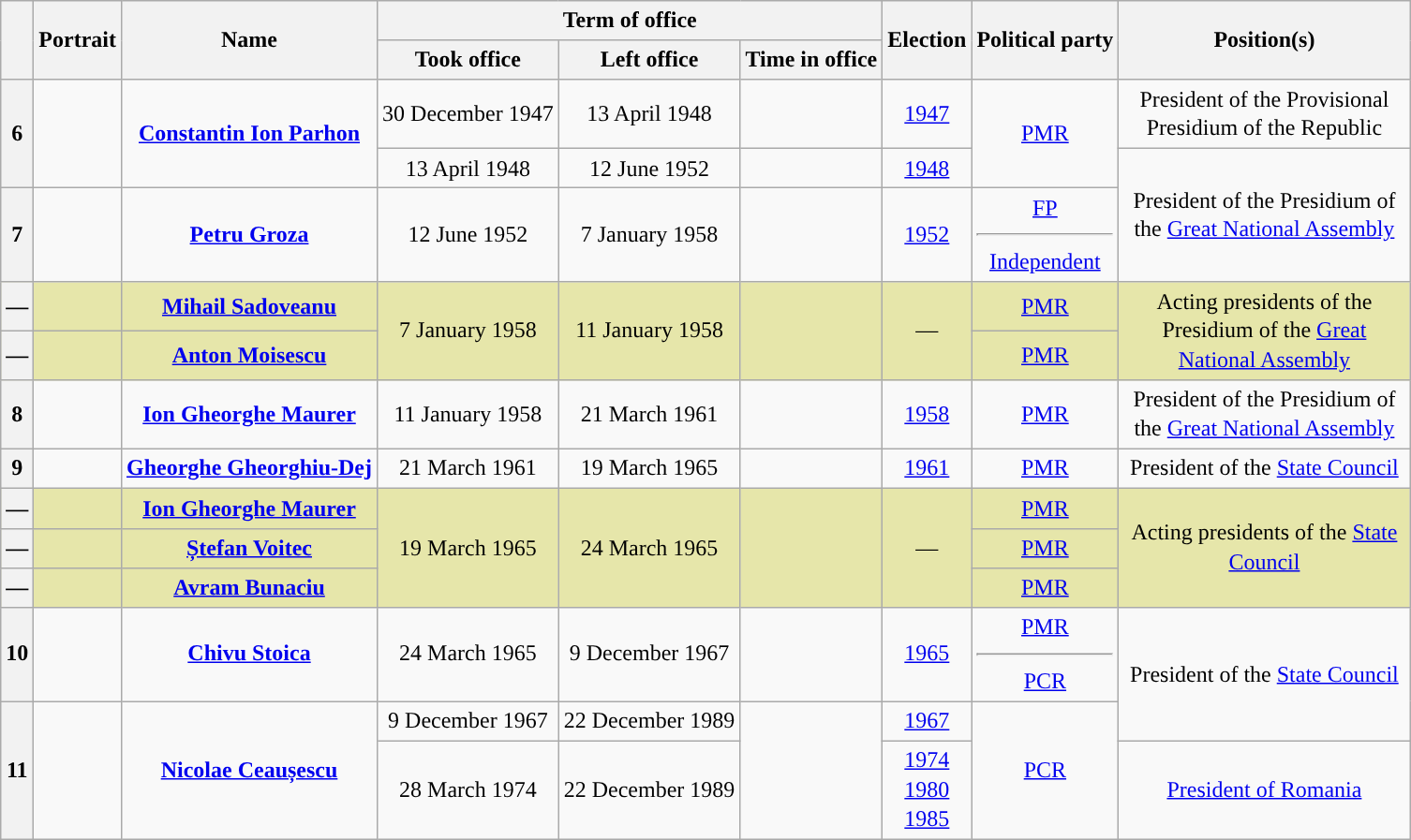<table class="wikitable" style="text-align:center; line-height:130%;">
<tr>
<th rowspan="2"></th>
<th rowspan="2">Portrait</th>
<th rowspan="2">Name<br></th>
<th colspan="3" style="width:10px">Term of office</th>
<th rowspan="2">Election</th>
<th rowspan="2">Political party</th>
<th rowspan="2" style="width:200px">Position(s)</th>
</tr>
<tr>
<th>Took office</th>
<th>Left office</th>
<th>Time in office</th>
</tr>
<tr>
<th rowspan=2 style="background:">6</th>
<td rowspan=2></td>
<td rowspan=2><strong><a href='#'>Constantin Ion Parhon</a></strong><br></td>
<td>30 December 1947</td>
<td>13 April 1948</td>
<td></td>
<td><a href='#'>1947</a></td>
<td rowspan=2><a href='#'>PMR</a></td>
<td>President of the Provisional Presidium of the Republic</td>
</tr>
<tr>
<td>13 April 1948</td>
<td>12 June 1952</td>
<td></td>
<td><a href='#'>1948</a></td>
<td rowspan=2>President of the Presidium of the <a href='#'>Great National Assembly</a></td>
</tr>
<tr>
<th style="background:">7</th>
<td></td>
<td><strong><a href='#'>Petru Groza</a></strong><br></td>
<td>12 June 1952</td>
<td>7 January 1958<br></td>
<td></td>
<td><a href='#'>1952</a></td>
<td><a href='#'>FP</a> <hr><a href='#'>Independent</a> </td>
</tr>
<tr style="background:#e6e6aa;">
<th style="background:">—</th>
<td></td>
<td><strong><a href='#'>Mihail Sadoveanu</a></strong><br></td>
<td rowspan=2>7 January 1958</td>
<td rowspan=2>11 January 1958</td>
<td rowspan=2></td>
<td rowspan=2>—</td>
<td><a href='#'>PMR</a></td>
<td rowspan=2>Acting presidents of the Presidium of the <a href='#'>Great National Assembly</a></td>
</tr>
<tr style="background:#e6e6aa;">
<th style="background:">—</th>
<td></td>
<td><strong><a href='#'>Anton Moisescu</a></strong><br></td>
<td><a href='#'>PMR</a></td>
</tr>
<tr>
<th style="background:">8</th>
<td></td>
<td><strong><a href='#'>Ion Gheorghe Maurer</a></strong><br></td>
<td>11 January 1958</td>
<td>21 March 1961</td>
<td></td>
<td><a href='#'>1958</a></td>
<td><a href='#'>PMR</a></td>
<td>President of the Presidium of the <a href='#'>Great National Assembly</a></td>
</tr>
<tr>
<th style="background:">9</th>
<td></td>
<td><strong><a href='#'>Gheorghe Gheorghiu-Dej</a></strong><br></td>
<td>21 March 1961</td>
<td>19 March 1965<br></td>
<td></td>
<td><a href='#'>1961</a></td>
<td><a href='#'>PMR</a></td>
<td>President of the <a href='#'>State Council</a></td>
</tr>
<tr style="background:#e6e6aa;">
<th style="background:">—</th>
<td></td>
<td><strong><a href='#'>Ion Gheorghe Maurer</a></strong><br></td>
<td rowspan=3>19 March 1965</td>
<td rowspan=3>24 March 1965</td>
<td rowspan=3></td>
<td rowspan=3>—</td>
<td><a href='#'>PMR</a></td>
<td rowspan=3>Acting presidents of the <a href='#'>State Council</a></td>
</tr>
<tr style="background:#e6e6aa;">
<th style="background:">—</th>
<td></td>
<td><strong><a href='#'>Ștefan Voitec</a></strong><br></td>
<td><a href='#'>PMR</a></td>
</tr>
<tr style="background:#e6e6aa;">
<th style="background:">—</th>
<td></td>
<td><strong><a href='#'>Avram Bunaciu</a></strong><br></td>
<td><a href='#'>PMR</a></td>
</tr>
<tr>
<th style="background:">10</th>
<td></td>
<td><strong><a href='#'>Chivu Stoica</a></strong><br></td>
<td>24 March 1965</td>
<td>9 December 1967<br></td>
<td></td>
<td><a href='#'>1965</a></td>
<td><a href='#'>PMR<hr>PCR</a></td>
<td rowspan=2>President of the <a href='#'>State Council</a></td>
</tr>
<tr>
<th rowspan=2 style="background:">11</th>
<td rowspan=2></td>
<td rowspan=2><strong><a href='#'>Nicolae Ceaușescu</a></strong><br></td>
<td>9 December 1967</td>
<td>22 December 1989</td>
<td rowspan="2"></td>
<td><a href='#'>1967</a></td>
<td rowspan="2"><a href='#'>PCR</a></td>
</tr>
<tr>
<td>28 March 1974</td>
<td>22 December 1989<br></td>
<td><a href='#'>1974</a><br><a href='#'>1980</a><br><a href='#'>1985</a></td>
<td><a href='#'>President of Romania</a></td>
</tr>
</table>
